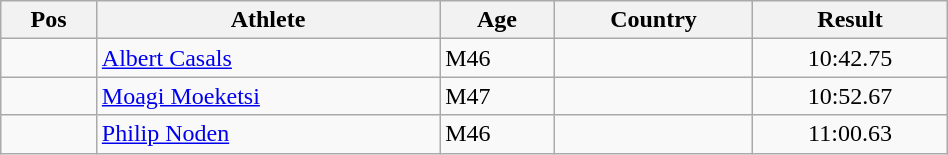<table class="wikitable"  style="text-align:center; width:50%;">
<tr>
<th>Pos</th>
<th>Athlete</th>
<th>Age</th>
<th>Country</th>
<th>Result</th>
</tr>
<tr>
<td align=center></td>
<td align=left><a href='#'>Albert Casals</a></td>
<td align=left>M46</td>
<td align=left></td>
<td>10:42.75</td>
</tr>
<tr>
<td align=center></td>
<td align=left><a href='#'>Moagi Moeketsi</a></td>
<td align=left>M47</td>
<td align=left></td>
<td>10:52.67</td>
</tr>
<tr>
<td align=center></td>
<td align=left><a href='#'>Philip Noden</a></td>
<td align=left>M46</td>
<td align=left></td>
<td>11:00.63</td>
</tr>
</table>
